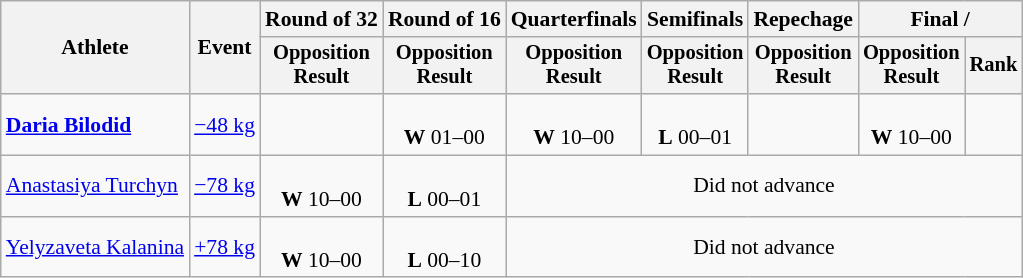<table class="wikitable" style="font-size:90%">
<tr>
<th rowspan="2">Athlete</th>
<th rowspan="2">Event</th>
<th>Round of 32</th>
<th>Round of 16</th>
<th>Quarterfinals</th>
<th>Semifinals</th>
<th>Repechage</th>
<th colspan=2>Final / </th>
</tr>
<tr style="font-size:95%">
<th>Opposition<br>Result</th>
<th>Opposition<br>Result</th>
<th>Opposition<br>Result</th>
<th>Opposition<br>Result</th>
<th>Opposition<br>Result</th>
<th>Opposition<br>Result</th>
<th>Rank</th>
</tr>
<tr align=center>
<td align=left><strong><a href='#'>Daria Bilodid</a></strong></td>
<td align=left><a href='#'>−48 kg</a></td>
<td></td>
<td><br><strong>W</strong> 01–00</td>
<td><br><strong>W</strong> 10–00</td>
<td><br><strong>L</strong> 00–01</td>
<td></td>
<td><br><strong>W</strong> 10–00</td>
<td></td>
</tr>
<tr align=center>
<td align=left><a href='#'>Anastasiya Turchyn</a></td>
<td align=left><a href='#'>−78 kg</a></td>
<td><br> <strong>W</strong> 10–00</td>
<td><br> <strong>L</strong> 00–01</td>
<td colspan=5>Did not advance</td>
</tr>
<tr align=center>
<td align=left><a href='#'>Yelyzaveta Kalanina</a></td>
<td align=left><a href='#'>+78 kg</a></td>
<td><br><strong>W</strong> 10–00</td>
<td><br><strong>L</strong> 00–10</td>
<td colspan=5>Did not advance</td>
</tr>
</table>
